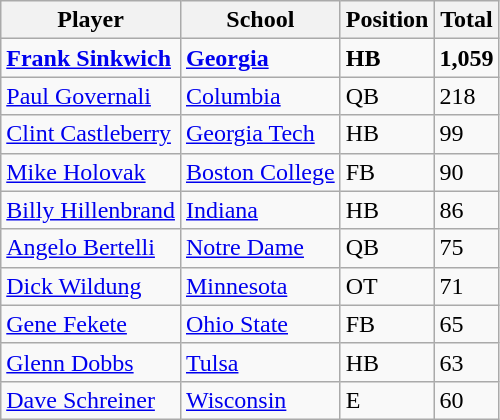<table class="wikitable">
<tr>
<th>Player</th>
<th>School</th>
<th>Position</th>
<th>Total</th>
</tr>
<tr>
<td><strong><a href='#'>Frank Sinkwich</a></strong></td>
<td><strong><a href='#'>Georgia</a></strong></td>
<td><strong>HB</strong></td>
<td><strong>1,059</strong></td>
</tr>
<tr>
<td><a href='#'>Paul Governali</a></td>
<td><a href='#'>Columbia</a></td>
<td>QB</td>
<td>218</td>
</tr>
<tr>
<td><a href='#'>Clint Castleberry</a></td>
<td><a href='#'>Georgia Tech</a></td>
<td>HB</td>
<td>99</td>
</tr>
<tr>
<td><a href='#'>Mike Holovak</a></td>
<td><a href='#'>Boston College</a></td>
<td>FB</td>
<td>90</td>
</tr>
<tr>
<td><a href='#'>Billy Hillenbrand</a></td>
<td><a href='#'>Indiana</a></td>
<td>HB</td>
<td>86</td>
</tr>
<tr>
<td><a href='#'>Angelo Bertelli</a></td>
<td><a href='#'>Notre Dame</a></td>
<td>QB</td>
<td>75</td>
</tr>
<tr>
<td><a href='#'>Dick Wildung</a></td>
<td><a href='#'>Minnesota</a></td>
<td>OT</td>
<td>71</td>
</tr>
<tr>
<td><a href='#'>Gene Fekete</a></td>
<td><a href='#'>Ohio State</a></td>
<td>FB</td>
<td>65</td>
</tr>
<tr>
<td><a href='#'>Glenn Dobbs</a></td>
<td><a href='#'>Tulsa</a></td>
<td>HB</td>
<td>63</td>
</tr>
<tr>
<td><a href='#'>Dave Schreiner</a></td>
<td><a href='#'>Wisconsin</a></td>
<td>E</td>
<td>60</td>
</tr>
</table>
